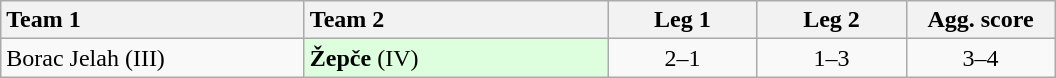<table class="wikitable">
<tr>
<th style="width:195px; text-align:left">Team 1</th>
<th style="width:195px; text-align:left">Team 2</th>
<th style="width:92px; text-align:center">Leg 1</th>
<th style="width:92px; text-align:center">Leg 2</th>
<th style="width:92px; text-align:center">Agg. score</th>
</tr>
<tr>
<td>Borac Jelah (III)</td>
<td bgcolor="#ddffdd"><strong>Žepče</strong> (IV)</td>
<td style="text-align:center">2–1</td>
<td style="text-align:center">1–3</td>
<td style="text-align:center">3–4</td>
</tr>
</table>
